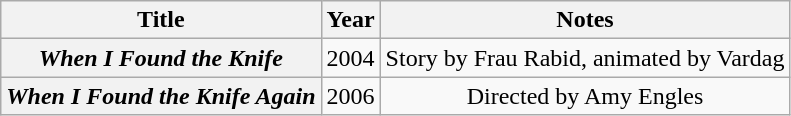<table class="wikitable plainrowheaders" style="text-align:center;">
<tr>
<th scope="col">Title</th>
<th scope="col">Year</th>
<th scope="col">Notes</th>
</tr>
<tr>
<th scope="row"><em>When I Found the Knife</em></th>
<td>2004</td>
<td>Story by Frau Rabid, animated by Vardag</td>
</tr>
<tr>
<th scope="row"><em>When I Found the Knife Again</em></th>
<td>2006</td>
<td>Directed by Amy Engles</td>
</tr>
</table>
